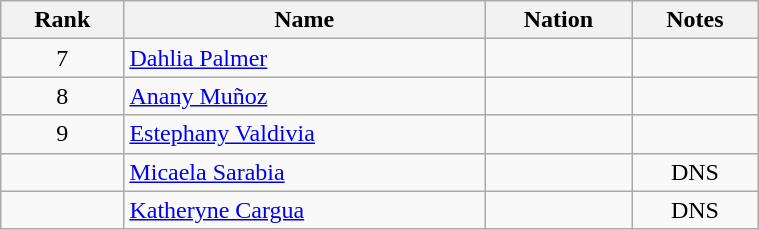<table class="wikitable sortable" style="text-align:center" width=40%>
<tr>
<th>Rank</th>
<th>Name</th>
<th>Nation</th>
<th>Notes</th>
</tr>
<tr>
<td>7</td>
<td align=left><a href='#'>Dahlia Palmer</a></td>
<td align=left></td>
<td></td>
</tr>
<tr>
<td>8</td>
<td align=left><a href='#'>Anany Muñoz</a></td>
<td align=left></td>
<td></td>
</tr>
<tr>
<td>9</td>
<td align=left><a href='#'>Estephany Valdivia</a></td>
<td align=left></td>
<td></td>
</tr>
<tr>
<td></td>
<td align=left><a href='#'>Micaela Sarabia</a></td>
<td align=left></td>
<td>DNS</td>
</tr>
<tr>
<td></td>
<td align=left><a href='#'>Katheryne Cargua</a></td>
<td align=left></td>
<td>DNS</td>
</tr>
</table>
